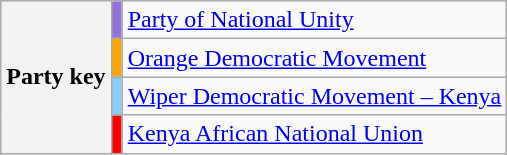<table class=wikitable>
<tr>
<th rowspan=5>Party key</th>
<td style="background:#9370DB"></td>
<td><a href='#'>Party of National Unity</a></td>
</tr>
<tr>
<td style="background:#FFA500"></td>
<td><a href='#'>Orange Democratic Movement</a></td>
</tr>
<tr>
<td style="background:#87CEFA"></td>
<td><a href='#'>Wiper Democratic Movement – Kenya</a></td>
</tr>
<tr>
<td style="background:#FF0000"></td>
<td><a href='#'>Kenya African National Union</a></td>
</tr>
</table>
